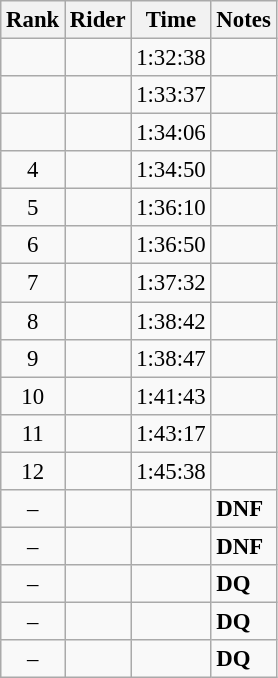<table class="wikitable" style="font-size:95%" style="width:35em;">
<tr>
<th>Rank</th>
<th>Rider</th>
<th>Time</th>
<th>Notes</th>
</tr>
<tr>
<td align=center></td>
<td></td>
<td>1:32:38</td>
<td><strong></strong></td>
</tr>
<tr>
<td align=center></td>
<td></td>
<td>1:33:37</td>
<td><strong></strong></td>
</tr>
<tr>
<td align=center></td>
<td></td>
<td>1:34:06</td>
<td></td>
</tr>
<tr>
<td align=center>4</td>
<td></td>
<td>1:34:50</td>
<td><strong></strong></td>
</tr>
<tr>
<td align=center>5</td>
<td></td>
<td>1:36:10</td>
<td><strong></strong></td>
</tr>
<tr>
<td align=center>6</td>
<td></td>
<td>1:36:50</td>
<td></td>
</tr>
<tr>
<td align=center>7</td>
<td></td>
<td>1:37:32</td>
<td><strong></strong></td>
</tr>
<tr>
<td align=center>8</td>
<td></td>
<td>1:38:42</td>
<td></td>
</tr>
<tr>
<td align=center>9</td>
<td></td>
<td>1:38:47</td>
<td></td>
</tr>
<tr>
<td align=center>10</td>
<td></td>
<td>1:41:43</td>
<td><strong></strong></td>
</tr>
<tr>
<td align=center>11</td>
<td></td>
<td>1:43:17</td>
<td></td>
</tr>
<tr>
<td align=center>12</td>
<td></td>
<td>1:45:38</td>
<td></td>
</tr>
<tr>
<td align=center>–</td>
<td></td>
<td></td>
<td><strong>DNF</strong></td>
</tr>
<tr>
<td align=center>–</td>
<td></td>
<td></td>
<td><strong>DNF</strong></td>
</tr>
<tr>
<td align=center>–</td>
<td></td>
<td></td>
<td><strong>DQ</strong></td>
</tr>
<tr>
<td align=center>–</td>
<td></td>
<td></td>
<td><strong>DQ</strong></td>
</tr>
<tr>
<td align=center>–</td>
<td></td>
<td></td>
<td><strong>DQ</strong></td>
</tr>
</table>
